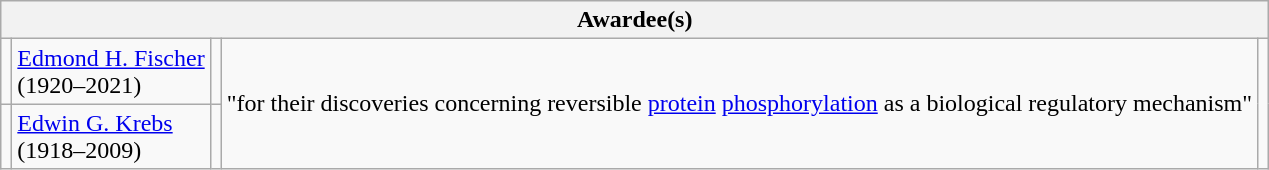<table class="wikitable">
<tr>
<th colspan="5">Awardee(s)</th>
</tr>
<tr>
<td></td>
<td><a href='#'>Edmond H. Fischer</a><br>(1920–2021)</td>
<td><br></td>
<td rowspan="2">"for their discoveries concerning reversible <a href='#'>protein</a> <a href='#'>phosphorylation</a> as a biological regulatory mechanism"</td>
<td rowspan="2"></td>
</tr>
<tr>
<td></td>
<td><a href='#'>Edwin G. Krebs</a><br>(1918–2009)</td>
<td></td>
</tr>
</table>
